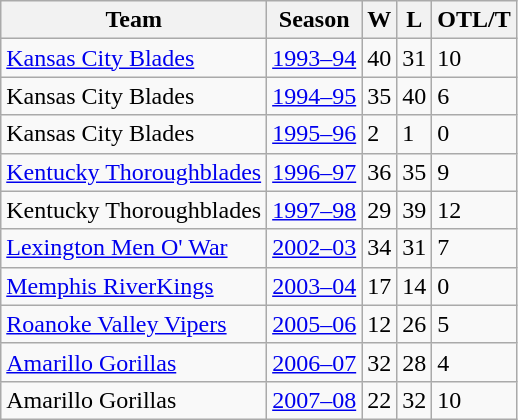<table class="wikitable">
<tr>
<th>Team</th>
<th>Season</th>
<th>W</th>
<th>L</th>
<th>OTL/T</th>
</tr>
<tr>
<td><a href='#'>Kansas City Blades</a></td>
<td><a href='#'>1993–94</a></td>
<td>40</td>
<td>31</td>
<td>10</td>
</tr>
<tr>
<td>Kansas City Blades</td>
<td><a href='#'>1994–95</a></td>
<td>35</td>
<td>40</td>
<td>6</td>
</tr>
<tr>
<td>Kansas City Blades</td>
<td><a href='#'>1995–96</a></td>
<td>2</td>
<td>1</td>
<td>0</td>
</tr>
<tr>
<td><a href='#'>Kentucky Thoroughblades</a></td>
<td><a href='#'>1996–97</a></td>
<td>36</td>
<td>35</td>
<td>9</td>
</tr>
<tr>
<td>Kentucky Thoroughblades</td>
<td><a href='#'>1997–98</a></td>
<td>29</td>
<td>39</td>
<td>12</td>
</tr>
<tr>
<td><a href='#'>Lexington Men O' War</a></td>
<td><a href='#'>2002–03</a></td>
<td>34</td>
<td>31</td>
<td>7</td>
</tr>
<tr>
<td><a href='#'>Memphis RiverKings</a></td>
<td><a href='#'>2003–04</a></td>
<td>17</td>
<td>14</td>
<td>0</td>
</tr>
<tr>
<td><a href='#'>Roanoke Valley Vipers</a></td>
<td><a href='#'>2005–06</a></td>
<td>12</td>
<td>26</td>
<td>5</td>
</tr>
<tr>
<td><a href='#'>Amarillo Gorillas</a></td>
<td><a href='#'>2006–07</a></td>
<td>32</td>
<td>28</td>
<td>4</td>
</tr>
<tr>
<td>Amarillo Gorillas</td>
<td><a href='#'>2007–08</a></td>
<td>22</td>
<td>32</td>
<td>10</td>
</tr>
</table>
